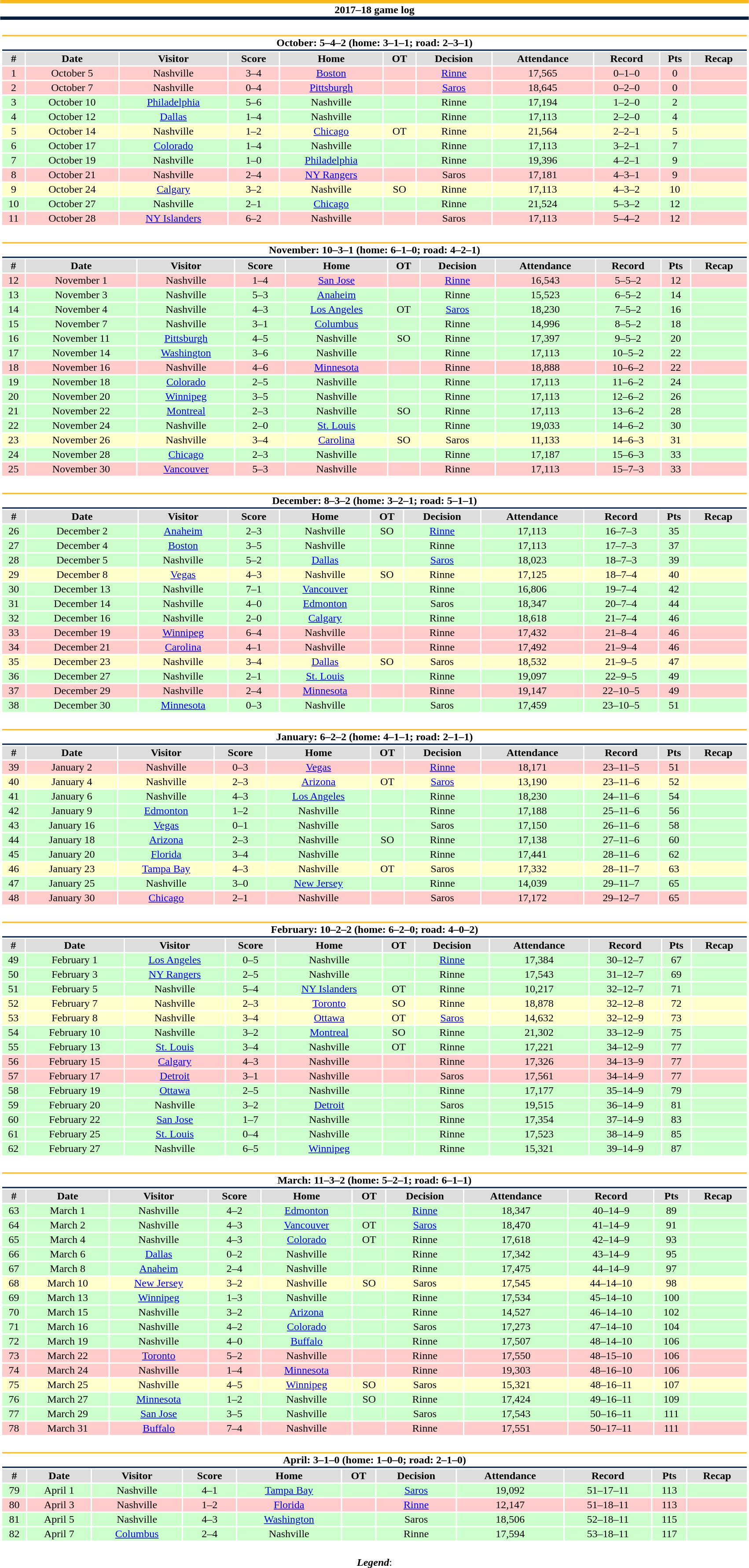<table class="toccolours" style="width:90%; clear:both; margin:1.5em auto; text-align:center;">
<tr>
<th colspan="11" style="background:#FFFFFF; border-top:#FFB81C 5px solid; border-bottom:#041E42 5px solid;">2017–18 game log</th>
</tr>
<tr>
<td colspan=11><br><table class="toccolours collapsible collapsed" style="width:100%;">
<tr>
<th colspan="11" style="background:#FFFFFF; border-top:#FFB81C 2px solid; border-bottom:#041E42 2px solid;">October: 5–4–2 (home: 3–1–1; road: 2–3–1)</th>
</tr>
<tr style="background:#ddd;">
<th>#</th>
<th>Date</th>
<th>Visitor</th>
<th>Score</th>
<th>Home</th>
<th>OT</th>
<th>Decision</th>
<th>Attendance</th>
<th>Record</th>
<th>Pts</th>
<th>Recap</th>
</tr>
<tr style="background:#fcc;">
<td>1</td>
<td>October 5</td>
<td>Nashville</td>
<td>3–4</td>
<td><a href='#'>Boston</a></td>
<td></td>
<td><a href='#'>Rinne</a></td>
<td>17,565</td>
<td>0–1–0</td>
<td>0</td>
<td></td>
</tr>
<tr style="background:#fcc;">
<td>2</td>
<td>October 7</td>
<td>Nashville</td>
<td>0–4</td>
<td><a href='#'>Pittsburgh</a></td>
<td></td>
<td><a href='#'>Saros</a></td>
<td>18,645</td>
<td>0–2–0</td>
<td>0</td>
<td></td>
</tr>
<tr style="background:#cfc;">
<td>3</td>
<td>October 10</td>
<td><a href='#'>Philadelphia</a></td>
<td>5–6</td>
<td>Nashville</td>
<td></td>
<td>Rinne</td>
<td>17,194</td>
<td>1–2–0</td>
<td>2</td>
<td></td>
</tr>
<tr style="background:#cfc;">
<td>4</td>
<td>October 12</td>
<td><a href='#'>Dallas</a></td>
<td>1–4</td>
<td>Nashville</td>
<td></td>
<td>Rinne</td>
<td>17,113</td>
<td>2–2–0</td>
<td>4</td>
<td></td>
</tr>
<tr style="background:#ffc;">
<td>5</td>
<td>October 14</td>
<td>Nashville</td>
<td>1–2</td>
<td><a href='#'>Chicago</a></td>
<td>OT</td>
<td>Rinne</td>
<td>21,564</td>
<td>2–2–1</td>
<td>5</td>
<td></td>
</tr>
<tr style="background:#cfc;">
<td>6</td>
<td>October 17</td>
<td><a href='#'>Colorado</a></td>
<td>1–4</td>
<td>Nashville</td>
<td></td>
<td>Rinne</td>
<td>17,113</td>
<td>3–2–1</td>
<td>7</td>
<td></td>
</tr>
<tr style="background:#cfc;">
<td>7</td>
<td>October 19</td>
<td>Nashville</td>
<td>1–0</td>
<td><a href='#'>Philadelphia</a></td>
<td></td>
<td>Rinne</td>
<td>19,396</td>
<td>4–2–1</td>
<td>9</td>
<td></td>
</tr>
<tr style="background:#fcc;">
<td>8</td>
<td>October 21</td>
<td>Nashville</td>
<td>2–4</td>
<td><a href='#'>NY Rangers</a></td>
<td></td>
<td>Saros</td>
<td>17,181</td>
<td>4–3–1</td>
<td>9</td>
<td></td>
</tr>
<tr style="background:#ffc;">
<td>9</td>
<td>October 24</td>
<td><a href='#'>Calgary</a></td>
<td>3–2</td>
<td>Nashville</td>
<td>SO</td>
<td>Rinne</td>
<td>17,113</td>
<td>4–3–2</td>
<td>10</td>
<td></td>
</tr>
<tr style="background:#cfc;">
<td>10</td>
<td>October 27</td>
<td>Nashville</td>
<td>2–1</td>
<td><a href='#'>Chicago</a></td>
<td></td>
<td>Rinne</td>
<td>21,524</td>
<td>5–3–2</td>
<td>12</td>
<td></td>
</tr>
<tr style="background:#fcc;">
<td>11</td>
<td>October 28</td>
<td><a href='#'>NY Islanders</a></td>
<td>6–2</td>
<td>Nashville</td>
<td></td>
<td>Saros</td>
<td>17,113</td>
<td>5–4–2</td>
<td>12</td>
<td></td>
</tr>
</table>
</td>
</tr>
<tr>
<td colspan=11><br><table class="toccolours collapsible collapsed" style="width:100%;">
<tr>
<th colspan="11" style="background:#FFFFFF; border-top:#FFB81C 2px solid; border-bottom:#041E42 2px solid;">November: 10–3–1 (home: 6–1–0; road: 4–2–1)</th>
</tr>
<tr style="background:#ddd;">
<th>#</th>
<th>Date</th>
<th>Visitor</th>
<th>Score</th>
<th>Home</th>
<th>OT</th>
<th>Decision</th>
<th>Attendance</th>
<th>Record</th>
<th>Pts</th>
<th>Recap</th>
</tr>
<tr style="background:#fcc;">
<td>12</td>
<td>November 1</td>
<td>Nashville</td>
<td>1–4</td>
<td><a href='#'>San Jose</a></td>
<td></td>
<td><a href='#'>Rinne</a></td>
<td>16,543</td>
<td>5–5–2</td>
<td>12</td>
<td></td>
</tr>
<tr style="background:#cfc;">
<td>13</td>
<td>November 3</td>
<td>Nashville</td>
<td>5–3</td>
<td><a href='#'>Anaheim</a></td>
<td></td>
<td>Rinne</td>
<td>15,523</td>
<td>6–5–2</td>
<td>14</td>
<td></td>
</tr>
<tr style="background:#cfc;">
<td>14</td>
<td>November 4</td>
<td>Nashville</td>
<td>4–3</td>
<td><a href='#'>Los Angeles</a></td>
<td>OT</td>
<td><a href='#'>Saros</a></td>
<td>18,230</td>
<td>7–5–2</td>
<td>16</td>
<td></td>
</tr>
<tr style="background:#cfc;">
<td>15</td>
<td>November 7</td>
<td>Nashville</td>
<td>3–1</td>
<td><a href='#'>Columbus</a></td>
<td></td>
<td>Rinne</td>
<td>14,996</td>
<td>8–5–2</td>
<td>18</td>
<td></td>
</tr>
<tr style="background:#cfc;">
<td>16</td>
<td>November 11</td>
<td><a href='#'>Pittsburgh</a></td>
<td>4–5</td>
<td>Nashville</td>
<td>SO</td>
<td>Rinne</td>
<td>17,397</td>
<td>9–5–2</td>
<td>20</td>
<td></td>
</tr>
<tr style="background:#cfc;">
<td>17</td>
<td>November 14</td>
<td><a href='#'>Washington</a></td>
<td>3–6</td>
<td>Nashville</td>
<td></td>
<td>Rinne</td>
<td>17,113</td>
<td>10–5–2</td>
<td>22</td>
<td></td>
</tr>
<tr style="background:#fcc;">
<td>18</td>
<td>November 16</td>
<td>Nashville</td>
<td>4–6</td>
<td><a href='#'>Minnesota</a></td>
<td></td>
<td>Rinne</td>
<td>18,888</td>
<td>10–6–2</td>
<td>22</td>
<td></td>
</tr>
<tr style="background:#cfc;">
<td>19</td>
<td>November 18</td>
<td><a href='#'>Colorado</a></td>
<td>2–5</td>
<td>Nashville</td>
<td></td>
<td>Rinne</td>
<td>17,113</td>
<td>11–6–2</td>
<td>24</td>
<td></td>
</tr>
<tr style="background:#cfc;">
<td>20</td>
<td>November 20</td>
<td><a href='#'>Winnipeg</a></td>
<td>3–5</td>
<td>Nashville</td>
<td></td>
<td>Rinne</td>
<td>17,113</td>
<td>12–6–2</td>
<td>26</td>
<td></td>
</tr>
<tr style="background:#cfc;">
<td>21</td>
<td>November 22</td>
<td><a href='#'>Montreal</a></td>
<td>2–3</td>
<td>Nashville</td>
<td>SO</td>
<td>Rinne</td>
<td>17,113</td>
<td>13–6–2</td>
<td>28</td>
<td></td>
</tr>
<tr style="background:#cfc;">
<td>22</td>
<td>November 24</td>
<td>Nashville</td>
<td>2–0</td>
<td><a href='#'>St. Louis</a></td>
<td></td>
<td>Rinne</td>
<td>19,033</td>
<td>14–6–2</td>
<td>30</td>
<td></td>
</tr>
<tr style="background:#ffc;">
<td>23</td>
<td>November 26</td>
<td>Nashville</td>
<td>3–4</td>
<td><a href='#'>Carolina</a></td>
<td>SO</td>
<td>Saros</td>
<td>11,133</td>
<td>14–6–3</td>
<td>31</td>
<td></td>
</tr>
<tr style="background:#cfc;">
<td>24</td>
<td>November 28</td>
<td><a href='#'>Chicago</a></td>
<td>2–3</td>
<td>Nashville</td>
<td></td>
<td>Rinne</td>
<td>17,187</td>
<td>15–6–3</td>
<td>33</td>
<td></td>
</tr>
<tr style="background:#fcc;">
<td>25</td>
<td>November 30</td>
<td><a href='#'>Vancouver</a></td>
<td>5–3</td>
<td>Nashville</td>
<td></td>
<td>Rinne</td>
<td>17,113</td>
<td>15–7–3</td>
<td>33</td>
<td></td>
</tr>
</table>
</td>
</tr>
<tr>
<td colspan=11><br><table class="toccolours collapsible collapsed" style="width:100%;">
<tr>
<th colspan="11" style="background:#FFFFFF; border-top:#FFB81C 2px solid; border-bottom:#041E42 2px solid;">December: 8–3–2 (home: 3–2–1; road: 5–1–1)</th>
</tr>
<tr style="background:#ddd;">
<th>#</th>
<th>Date</th>
<th>Visitor</th>
<th>Score</th>
<th>Home</th>
<th>OT</th>
<th>Decision</th>
<th>Attendance</th>
<th>Record</th>
<th>Pts</th>
<th>Recap</th>
</tr>
<tr style="background:#cfc;">
<td>26</td>
<td>December 2</td>
<td><a href='#'>Anaheim</a></td>
<td>2–3</td>
<td>Nashville</td>
<td>SO</td>
<td><a href='#'>Rinne</a></td>
<td>17,113</td>
<td>16–7–3</td>
<td>35</td>
<td></td>
</tr>
<tr style="background:#cfc;">
<td>27</td>
<td>December 4</td>
<td><a href='#'>Boston</a></td>
<td>3–5</td>
<td>Nashville</td>
<td></td>
<td>Rinne</td>
<td>17,113</td>
<td>17–7–3</td>
<td>37</td>
<td></td>
</tr>
<tr style="background:#cfc;">
<td>28</td>
<td>December 5</td>
<td>Nashville</td>
<td>5–2</td>
<td><a href='#'>Dallas</a></td>
<td></td>
<td><a href='#'>Saros</a></td>
<td>18,023</td>
<td>18–7–3</td>
<td>39</td>
<td></td>
</tr>
<tr style="background:#ffc;">
<td>29</td>
<td>December 8</td>
<td><a href='#'>Vegas</a></td>
<td>4–3</td>
<td>Nashville</td>
<td>SO</td>
<td>Rinne</td>
<td>17,125</td>
<td>18–7–4</td>
<td>40</td>
<td></td>
</tr>
<tr style="background:#cfc;">
<td>30</td>
<td>December 13</td>
<td>Nashville</td>
<td>7–1</td>
<td><a href='#'>Vancouver</a></td>
<td></td>
<td>Rinne</td>
<td>16,806</td>
<td>19–7–4</td>
<td>42</td>
<td></td>
</tr>
<tr style="background:#cfc;">
<td>31</td>
<td>December 14</td>
<td>Nashville</td>
<td>4–0</td>
<td><a href='#'>Edmonton</a></td>
<td></td>
<td>Saros</td>
<td>18,347</td>
<td>20–7–4</td>
<td>44</td>
<td></td>
</tr>
<tr style="background:#cfc;">
<td>32</td>
<td>December 16</td>
<td>Nashville</td>
<td>2–0</td>
<td><a href='#'>Calgary</a></td>
<td></td>
<td>Rinne</td>
<td>18,618</td>
<td>21–7–4</td>
<td>46</td>
<td></td>
</tr>
<tr style="background:#fcc;">
<td>33</td>
<td>December 19</td>
<td><a href='#'>Winnipeg</a></td>
<td>6–4</td>
<td>Nashville</td>
<td></td>
<td>Rinne</td>
<td>17,432</td>
<td>21–8–4</td>
<td>46</td>
<td></td>
</tr>
<tr style="background:#fcc;">
<td>34</td>
<td>December 21</td>
<td><a href='#'>Carolina</a></td>
<td>4–1</td>
<td>Nashville</td>
<td></td>
<td>Rinne</td>
<td>17,492</td>
<td>21–9–4</td>
<td>46</td>
<td></td>
</tr>
<tr style="background:#ffc;">
<td>35</td>
<td>December 23</td>
<td>Nashville</td>
<td>3–4</td>
<td><a href='#'>Dallas</a></td>
<td>SO</td>
<td>Saros</td>
<td>18,532</td>
<td>21–9–5</td>
<td>47</td>
<td></td>
</tr>
<tr style="background:#cfc;">
<td>36</td>
<td>December 27</td>
<td>Nashville</td>
<td>2–1</td>
<td><a href='#'>St. Louis</a></td>
<td></td>
<td>Rinne</td>
<td>19,097</td>
<td>22–9–5</td>
<td>49</td>
<td></td>
</tr>
<tr style="background:#fcc;">
<td>37</td>
<td>December 29</td>
<td>Nashville</td>
<td>2–4</td>
<td><a href='#'>Minnesota</a></td>
<td></td>
<td>Rinne</td>
<td>19,147</td>
<td>22–10–5</td>
<td>49</td>
<td></td>
</tr>
<tr style="background:#cfc;">
<td>38</td>
<td>December 30</td>
<td><a href='#'>Minnesota</a></td>
<td>0–3</td>
<td>Nashville</td>
<td></td>
<td>Saros</td>
<td>17,459</td>
<td>23–10–5</td>
<td>51</td>
<td></td>
</tr>
</table>
</td>
</tr>
<tr>
<td colspan=11><br><table class="toccolours collapsible collapsed" style="width:100%;">
<tr>
<th colspan="11" style="background:#FFFFFF; border-top:#FFB81C 2px solid; border-bottom:#041E42 2px solid;">January: 6–2–2 (home: 4–1–1; road: 2–1–1)</th>
</tr>
<tr style="background:#ddd;">
<th>#</th>
<th>Date</th>
<th>Visitor</th>
<th>Score</th>
<th>Home</th>
<th>OT</th>
<th>Decision</th>
<th>Attendance</th>
<th>Record</th>
<th>Pts</th>
<th>Recap</th>
</tr>
<tr style="background:#fcc;">
<td>39</td>
<td>January 2</td>
<td>Nashville</td>
<td>0–3</td>
<td><a href='#'>Vegas</a></td>
<td></td>
<td><a href='#'>Rinne</a></td>
<td>18,171</td>
<td>23–11–5</td>
<td>51</td>
<td></td>
</tr>
<tr style="background:#ffc;">
<td>40</td>
<td>January 4</td>
<td>Nashville</td>
<td>2–3</td>
<td><a href='#'>Arizona</a></td>
<td>OT</td>
<td><a href='#'>Saros</a></td>
<td>13,190</td>
<td>23–11–6</td>
<td>52</td>
<td></td>
</tr>
<tr style="background:#cfc;">
<td>41</td>
<td>January 6</td>
<td>Nashville</td>
<td>4–3</td>
<td><a href='#'>Los Angeles</a></td>
<td></td>
<td>Rinne</td>
<td>18,230</td>
<td>24–11–6</td>
<td>54</td>
<td></td>
</tr>
<tr style="background:#cfc;">
<td>42</td>
<td>January 9</td>
<td><a href='#'>Edmonton</a></td>
<td>1–2</td>
<td>Nashville</td>
<td></td>
<td>Rinne</td>
<td>17,188</td>
<td>25–11–6</td>
<td>56</td>
<td></td>
</tr>
<tr style="background:#cfc;">
<td>43</td>
<td>January 16</td>
<td><a href='#'>Vegas</a></td>
<td>0–1</td>
<td>Nashville</td>
<td></td>
<td>Saros</td>
<td>17,150</td>
<td>26–11–6</td>
<td>58</td>
<td></td>
</tr>
<tr style="background:#cfc;">
<td>44</td>
<td>January 18</td>
<td><a href='#'>Arizona</a></td>
<td>2–3</td>
<td>Nashville</td>
<td>SO</td>
<td>Rinne</td>
<td>17,138</td>
<td>27–11–6</td>
<td>60</td>
<td></td>
</tr>
<tr style="background:#cfc;">
<td>45</td>
<td>January 20</td>
<td><a href='#'>Florida</a></td>
<td>3–4</td>
<td>Nashville</td>
<td></td>
<td>Rinne</td>
<td>17,441</td>
<td>28–11–6</td>
<td>62</td>
<td></td>
</tr>
<tr style="background:#ffc;">
<td>46</td>
<td>January 23</td>
<td><a href='#'>Tampa Bay</a></td>
<td>4–3</td>
<td>Nashville</td>
<td>OT</td>
<td>Saros</td>
<td>17,332</td>
<td>28–11–7</td>
<td>63</td>
<td></td>
</tr>
<tr style="background:#cfc;">
<td>47</td>
<td>January 25</td>
<td>Nashville</td>
<td>3–0</td>
<td><a href='#'>New Jersey</a></td>
<td></td>
<td>Rinne</td>
<td>14,039</td>
<td>29–11–7</td>
<td>65</td>
<td></td>
</tr>
<tr style="background:#fcc;">
<td>48</td>
<td>January 30</td>
<td><a href='#'>Chicago</a></td>
<td>2–1</td>
<td>Nashville</td>
<td></td>
<td>Saros</td>
<td>17,172</td>
<td>29–12–7</td>
<td>65</td>
<td></td>
</tr>
</table>
</td>
</tr>
<tr>
<td colspan=11><br><table class="toccolours collapsible collapsed" style="width:100%;">
<tr>
<th colspan="11" style="background:#FFFFFF; border-top:#FFB81C 2px solid; border-bottom:#041E42 2px solid;">February: 10–2–2 (home: 6–2–0; road: 4–0–2)</th>
</tr>
<tr style="background:#ddd;">
<th>#</th>
<th>Date</th>
<th>Visitor</th>
<th>Score</th>
<th>Home</th>
<th>OT</th>
<th>Decision</th>
<th>Attendance</th>
<th>Record</th>
<th>Pts</th>
<th>Recap</th>
</tr>
<tr style="background:#cfc;">
<td>49</td>
<td>February 1</td>
<td><a href='#'>Los Angeles</a></td>
<td>0–5</td>
<td>Nashville</td>
<td></td>
<td><a href='#'>Rinne</a></td>
<td>17,384</td>
<td>30–12–7</td>
<td>67</td>
<td></td>
</tr>
<tr style="background:#cfc;">
<td>50</td>
<td>February 3</td>
<td><a href='#'>NY Rangers</a></td>
<td>2–5</td>
<td>Nashville</td>
<td></td>
<td>Rinne</td>
<td>17,543</td>
<td>31–12–7</td>
<td>69</td>
<td></td>
</tr>
<tr style="background:#cfc;">
<td>51</td>
<td>February 5</td>
<td>Nashville</td>
<td>5–4</td>
<td><a href='#'>NY Islanders</a></td>
<td>OT</td>
<td>Rinne</td>
<td>10,217</td>
<td>32–12–7</td>
<td>71</td>
<td></td>
</tr>
<tr style="background:#ffc;">
<td>52</td>
<td>February 7</td>
<td>Nashville</td>
<td>2–3</td>
<td><a href='#'>Toronto</a></td>
<td>SO</td>
<td>Rinne</td>
<td>18,878</td>
<td>32–12–8</td>
<td>72</td>
<td></td>
</tr>
<tr style="background:#ffc;">
<td>53</td>
<td>February 8</td>
<td>Nashville</td>
<td>3–4</td>
<td><a href='#'>Ottawa</a></td>
<td>OT</td>
<td><a href='#'>Saros</a></td>
<td>14,632</td>
<td>32–12–9</td>
<td>73</td>
<td></td>
</tr>
<tr style="background:#cfc;">
<td>54</td>
<td>February 10</td>
<td>Nashville</td>
<td>3–2</td>
<td><a href='#'>Montreal</a></td>
<td>SO</td>
<td>Rinne</td>
<td>21,302</td>
<td>33–12–9</td>
<td>75</td>
<td></td>
</tr>
<tr style="background:#cfc;">
<td>55</td>
<td>February 13</td>
<td><a href='#'>St. Louis</a></td>
<td>3–4</td>
<td>Nashville</td>
<td>OT</td>
<td>Rinne</td>
<td>17,221</td>
<td>34–12–9</td>
<td>77</td>
<td></td>
</tr>
<tr style="background:#fcc;">
<td>56</td>
<td>February 15</td>
<td><a href='#'>Calgary</a></td>
<td>4–3</td>
<td>Nashville</td>
<td></td>
<td>Rinne</td>
<td>17,326</td>
<td>34–13–9</td>
<td>77</td>
<td></td>
</tr>
<tr style="background:#fcc;">
<td>57</td>
<td>February 17</td>
<td><a href='#'>Detroit</a></td>
<td>3–1</td>
<td>Nashville</td>
<td></td>
<td>Saros</td>
<td>17,561</td>
<td>34–14–9</td>
<td>77</td>
<td></td>
</tr>
<tr style="background:#cfc;">
<td>58</td>
<td>February 19</td>
<td><a href='#'>Ottawa</a></td>
<td>2–5</td>
<td>Nashville</td>
<td></td>
<td>Rinne</td>
<td>17,177</td>
<td>35–14–9</td>
<td>79</td>
<td></td>
</tr>
<tr style="background:#cfc;">
<td>59</td>
<td>February 20</td>
<td>Nashville</td>
<td>3–2</td>
<td><a href='#'>Detroit</a></td>
<td></td>
<td>Saros</td>
<td>19,515</td>
<td>36–14–9</td>
<td>81</td>
<td></td>
</tr>
<tr style="background:#cfc;">
<td>60</td>
<td>February 22</td>
<td><a href='#'>San Jose</a></td>
<td>1–7</td>
<td>Nashville</td>
<td></td>
<td>Rinne</td>
<td>17,354</td>
<td>37–14–9</td>
<td>83</td>
<td></td>
</tr>
<tr style="background:#cfc;">
<td>61</td>
<td>February 25</td>
<td><a href='#'>St. Louis</a></td>
<td>0–4</td>
<td>Nashville</td>
<td></td>
<td>Rinne</td>
<td>17,523</td>
<td>38–14–9</td>
<td>85</td>
<td></td>
</tr>
<tr style="background:#cfc;">
<td>62</td>
<td>February 27</td>
<td>Nashville</td>
<td>6–5</td>
<td><a href='#'>Winnipeg</a></td>
<td></td>
<td>Rinne</td>
<td>15,321</td>
<td>39–14–9</td>
<td>87</td>
<td></td>
</tr>
</table>
</td>
</tr>
<tr>
<td colspan=11><br><table class="toccolours collapsible collapsed" style="width:100%;">
<tr>
<th colspan="11" style="background:#FFFFFF; border-top:#FFB81C 2px solid; border-bottom:#041E42 2px solid;">March: 11–3–2 (home: 5–2–1; road: 6–1–1)</th>
</tr>
<tr style="background:#ddd;">
<th>#</th>
<th>Date</th>
<th>Visitor</th>
<th>Score</th>
<th>Home</th>
<th>OT</th>
<th>Decision</th>
<th>Attendance</th>
<th>Record</th>
<th>Pts</th>
<th>Recap</th>
</tr>
<tr style="background:#cfc;">
<td>63</td>
<td>March 1</td>
<td>Nashville</td>
<td>4–2</td>
<td><a href='#'>Edmonton</a></td>
<td></td>
<td><a href='#'>Rinne</a></td>
<td>18,347</td>
<td>40–14–9</td>
<td>89</td>
<td></td>
</tr>
<tr style="background:#cfc;">
<td>64</td>
<td>March 2</td>
<td>Nashville</td>
<td>4–3</td>
<td><a href='#'>Vancouver</a></td>
<td>OT</td>
<td><a href='#'>Saros</a></td>
<td>18,470</td>
<td>41–14–9</td>
<td>91</td>
<td></td>
</tr>
<tr style="background:#cfc;">
<td>65</td>
<td>March 4</td>
<td>Nashville</td>
<td>4–3</td>
<td><a href='#'>Colorado</a></td>
<td>OT</td>
<td>Rinne</td>
<td>17,618</td>
<td>42–14–9</td>
<td>93</td>
<td></td>
</tr>
<tr style="background:#cfc;">
<td>66</td>
<td>March 6</td>
<td><a href='#'>Dallas</a></td>
<td>0–2</td>
<td>Nashville</td>
<td></td>
<td>Rinne</td>
<td>17,342</td>
<td>43–14–9</td>
<td>95</td>
<td></td>
</tr>
<tr style="background:#cfc;">
<td>67</td>
<td>March 8</td>
<td><a href='#'>Anaheim</a></td>
<td>2–4</td>
<td>Nashville</td>
<td></td>
<td>Rinne</td>
<td>17,475</td>
<td>44–14–9</td>
<td>97</td>
<td></td>
</tr>
<tr style="background:#ffc;">
<td>68</td>
<td>March 10</td>
<td><a href='#'>New Jersey</a></td>
<td>3–2</td>
<td>Nashville</td>
<td>SO</td>
<td>Saros</td>
<td>17,545</td>
<td>44–14–10</td>
<td>98</td>
<td></td>
</tr>
<tr style="background:#cfc;">
<td>69</td>
<td>March 13</td>
<td><a href='#'>Winnipeg</a></td>
<td>1–3</td>
<td>Nashville</td>
<td></td>
<td>Rinne</td>
<td>17,534</td>
<td>45–14–10</td>
<td>100</td>
<td></td>
</tr>
<tr style="background:#cfc;">
<td>70</td>
<td>March 15</td>
<td>Nashville</td>
<td>3–2</td>
<td><a href='#'>Arizona</a></td>
<td></td>
<td>Rinne</td>
<td>14,527</td>
<td>46–14–10</td>
<td>102</td>
<td></td>
</tr>
<tr style="background:#cfc;">
<td>71</td>
<td>March 16</td>
<td>Nashville</td>
<td>4–2</td>
<td><a href='#'>Colorado</a></td>
<td></td>
<td>Saros</td>
<td>17,273</td>
<td>47–14–10</td>
<td>104</td>
<td></td>
</tr>
<tr style="background:#cfc;">
<td>72</td>
<td>March 19</td>
<td>Nashville</td>
<td>4–0</td>
<td><a href='#'>Buffalo</a></td>
<td></td>
<td>Rinne</td>
<td>17,507</td>
<td>48–14–10</td>
<td>106</td>
<td></td>
</tr>
<tr style="background:#fcc;">
<td>73</td>
<td>March 22</td>
<td><a href='#'>Toronto</a></td>
<td>5–2</td>
<td>Nashville</td>
<td></td>
<td>Rinne</td>
<td>17,550</td>
<td>48–15–10</td>
<td>106</td>
<td></td>
</tr>
<tr style="background:#fcc;">
<td>74</td>
<td>March 24</td>
<td>Nashville</td>
<td>1–4</td>
<td><a href='#'>Minnesota</a></td>
<td></td>
<td>Rinne</td>
<td>19,303</td>
<td>48–16–10</td>
<td>106</td>
<td></td>
</tr>
<tr style="background:#ffc;">
<td>75</td>
<td>March 25</td>
<td>Nashville</td>
<td>4–5</td>
<td><a href='#'>Winnipeg</a></td>
<td>SO</td>
<td>Saros</td>
<td>15,321</td>
<td>48–16–11</td>
<td>107</td>
<td></td>
</tr>
<tr style="background:#cfc;">
<td>76</td>
<td>March 27</td>
<td><a href='#'>Minnesota</a></td>
<td>1–2</td>
<td>Nashville</td>
<td>SO</td>
<td>Rinne</td>
<td>17,424</td>
<td>49–16–11</td>
<td>109</td>
<td></td>
</tr>
<tr style="background:#cfc;">
<td>77</td>
<td>March 29</td>
<td><a href='#'>San Jose</a></td>
<td>3–5</td>
<td>Nashville</td>
<td></td>
<td>Saros</td>
<td>17,543</td>
<td>50–16–11</td>
<td>111</td>
<td></td>
</tr>
<tr style="background:#fcc;">
<td>78</td>
<td>March 31</td>
<td><a href='#'>Buffalo</a></td>
<td>7–4</td>
<td>Nashville</td>
<td></td>
<td>Rinne</td>
<td>17,551</td>
<td>50–17–11</td>
<td>111</td>
<td></td>
</tr>
</table>
</td>
</tr>
<tr>
<td colspan=11><br><table class="toccolours collapsible collapsed" style="width:100%;">
<tr>
<th colspan="11" style="background:#FFFFFF; border-top:#FFB81C 2px solid; border-bottom:#041E42 2px solid;">April: 3–1–0 (home: 1–0–0; road: 2–1–0)</th>
</tr>
<tr style="background:#ddd;">
<th>#</th>
<th>Date</th>
<th>Visitor</th>
<th>Score</th>
<th>Home</th>
<th>OT</th>
<th>Decision</th>
<th>Attendance</th>
<th>Record</th>
<th>Pts</th>
<th>Recap</th>
</tr>
<tr style="background:#cfc;">
<td>79</td>
<td>April 1</td>
<td>Nashville</td>
<td>4–1</td>
<td><a href='#'>Tampa Bay</a></td>
<td></td>
<td><a href='#'>Saros</a></td>
<td>19,092</td>
<td>51–17–11</td>
<td>113</td>
<td></td>
</tr>
<tr style="background:#fcc;">
<td>80</td>
<td>April 3</td>
<td>Nashville</td>
<td>1–2</td>
<td><a href='#'>Florida</a></td>
<td></td>
<td><a href='#'>Rinne</a></td>
<td>12,147</td>
<td>51–18–11</td>
<td>113</td>
<td></td>
</tr>
<tr style="background:#cfc;">
<td>81</td>
<td>April 5</td>
<td>Nashville</td>
<td>4–3</td>
<td><a href='#'>Washington</a></td>
<td></td>
<td>Saros</td>
<td>18,506</td>
<td>52–18–11</td>
<td>115</td>
<td></td>
</tr>
<tr style="background:#cfc;">
<td>82</td>
<td>April 7</td>
<td><a href='#'>Columbus</a></td>
<td>2–4</td>
<td>Nashville</td>
<td></td>
<td>Rinne</td>
<td>17,594</td>
<td>53–18–11</td>
<td>117</td>
<td></td>
</tr>
</table>
</td>
</tr>
<tr>
<td colspan="11" style="text-align:center;"><br><strong><em>Legend</em></strong>:


</td>
</tr>
</table>
